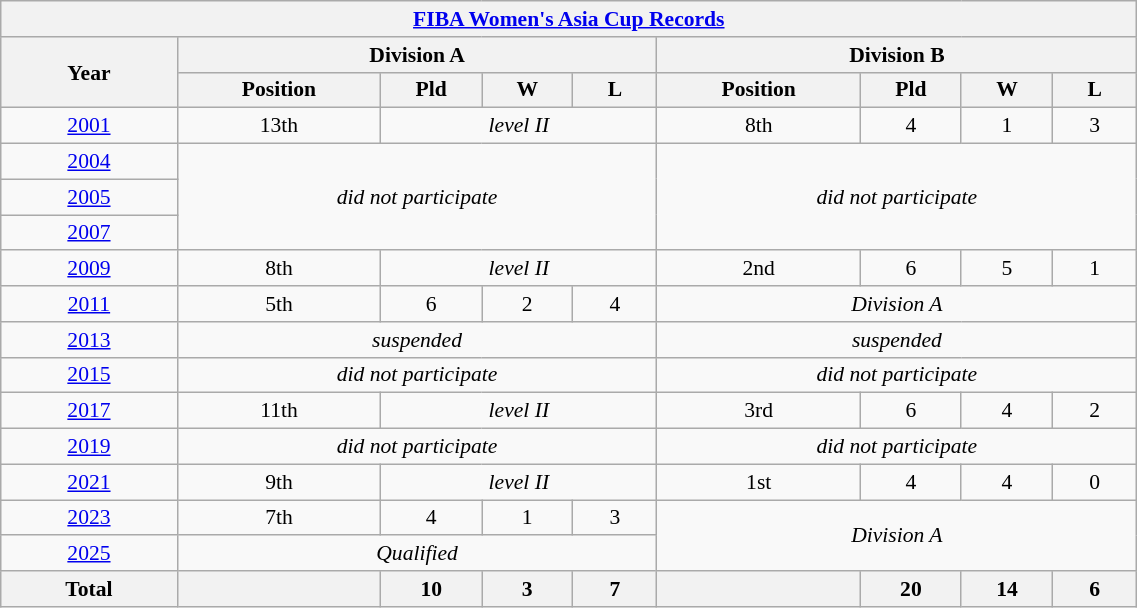<table class="wikitable" width=60% style="text-align: center;font-size:90%;">
<tr>
<th colspan=9><a href='#'>FIBA Women's Asia Cup Records</a></th>
</tr>
<tr>
<th rowspan=2 width=2%>Year</th>
<th colspan=4>Division A</th>
<th colspan=4>Division B</th>
</tr>
<tr>
<th width=2%>Position</th>
<th width=1%>Pld</th>
<th width=1%>W</th>
<th width=1%>L</th>
<th width=2%>Position</th>
<th width=1%>Pld</th>
<th width=1%>W</th>
<th width=1%>L</th>
</tr>
<tr>
<td> <a href='#'>2001</a></td>
<td>13th</td>
<td colspan="3"><em>level II</em></td>
<td>8th</td>
<td>4</td>
<td>1</td>
<td>3</td>
</tr>
<tr>
<td> <a href='#'>2004</a></td>
<td rowspan=3 colspan="4"><em>did not participate</em></td>
<td rowspan=3 colspan="4"><em>did not participate</em></td>
</tr>
<tr>
<td> <a href='#'>2005</a></td>
</tr>
<tr>
<td> <a href='#'>2007</a></td>
</tr>
<tr>
<td> <a href='#'>2009</a></td>
<td>8th</td>
<td colspan="3"><em>level II</em></td>
<td>2nd</td>
<td>6</td>
<td>5</td>
<td>1</td>
</tr>
<tr>
<td> <a href='#'>2011</a></td>
<td>5th</td>
<td>6</td>
<td>2</td>
<td>4</td>
<td colspan="4"><em>Division A</em></td>
</tr>
<tr>
<td> <a href='#'>2013</a></td>
<td colspan="4"><em>suspended</em></td>
<td colspan="4"><em>suspended</em></td>
</tr>
<tr>
<td> <a href='#'>2015</a></td>
<td colspan="4"><em>did not participate</em></td>
<td colspan="4"><em>did not participate</em></td>
</tr>
<tr>
<td> <a href='#'>2017</a></td>
<td>11th</td>
<td colspan="3"><em>level II</em></td>
<td>3rd</td>
<td>6</td>
<td>4</td>
<td>2</td>
</tr>
<tr>
<td> <a href='#'>2019</a></td>
<td colspan="4"><em>did not participate</em></td>
<td colspan="4"><em>did not participate</em></td>
</tr>
<tr>
<td> <a href='#'>2021</a></td>
<td>9th</td>
<td colspan="3"><em>level II</em></td>
<td>1st</td>
<td>4</td>
<td>4</td>
<td>0</td>
</tr>
<tr>
<td> <a href='#'>2023</a></td>
<td>7th</td>
<td>4</td>
<td>1</td>
<td>3</td>
<td rowspan="2" colspan="4"><em>Division A</em></td>
</tr>
<tr>
<td> <a href='#'>2025</a></td>
<td colspan=4><em>Qualified</em></td>
</tr>
<tr>
<th>Total</th>
<th></th>
<th>10</th>
<th>3</th>
<th>7</th>
<th></th>
<th>20</th>
<th>14</th>
<th>6</th>
</tr>
</table>
